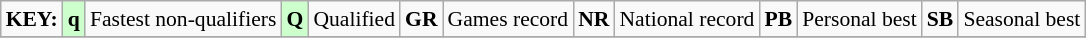<table class="wikitable" style="margin:0.5em auto; font-size:90%;">
<tr>
<td><strong>KEY:</strong></td>
<td bgcolor=ccffcc align=center><strong>q</strong></td>
<td>Fastest non-qualifiers</td>
<td bgcolor=ccffcc align=center><strong>Q</strong></td>
<td>Qualified</td>
<td align=center><strong>GR</strong></td>
<td>Games record</td>
<td align=center><strong>NR</strong></td>
<td>National record</td>
<td align=center><strong>PB</strong></td>
<td>Personal best</td>
<td align=center><strong>SB</strong></td>
<td>Seasonal best</td>
</tr>
<tr>
</tr>
</table>
